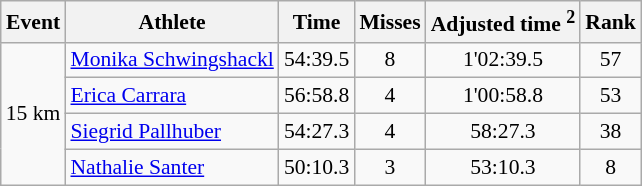<table class="wikitable" style="font-size:90%">
<tr>
<th>Event</th>
<th>Athlete</th>
<th>Time</th>
<th>Misses</th>
<th>Adjusted time <sup>2</sup></th>
<th>Rank</th>
</tr>
<tr>
<td rowspan="4">15 km</td>
<td><a href='#'>Monika Schwingshackl</a></td>
<td align="center">54:39.5</td>
<td align="center">8</td>
<td align="center">1'02:39.5</td>
<td align="center">57</td>
</tr>
<tr>
<td><a href='#'>Erica Carrara</a></td>
<td align="center">56:58.8</td>
<td align="center">4</td>
<td align="center">1'00:58.8</td>
<td align="center">53</td>
</tr>
<tr>
<td><a href='#'>Siegrid Pallhuber</a></td>
<td align="center">54:27.3</td>
<td align="center">4</td>
<td align="center">58:27.3</td>
<td align="center">38</td>
</tr>
<tr>
<td><a href='#'>Nathalie Santer</a></td>
<td align="center">50:10.3</td>
<td align="center">3</td>
<td align="center">53:10.3</td>
<td align="center">8</td>
</tr>
</table>
